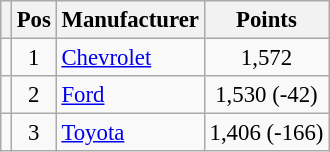<table class="wikitable" style="font-size: 95%;">
<tr>
<th></th>
<th>Pos</th>
<th>Manufacturer</th>
<th>Points</th>
</tr>
<tr>
<td align="left"></td>
<td style="text-align:center;">1</td>
<td><a href='#'>Chevrolet</a></td>
<td style="text-align:center;">1,572</td>
</tr>
<tr>
<td align="left"></td>
<td style="text-align:center;">2</td>
<td><a href='#'>Ford</a></td>
<td style="text-align:center;">1,530 (-42)</td>
</tr>
<tr>
<td align="left"></td>
<td style="text-align:center;">3</td>
<td><a href='#'>Toyota</a></td>
<td style="text-align:center;">1,406 (-166)</td>
</tr>
</table>
